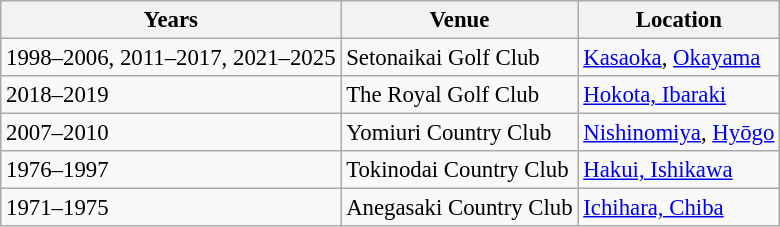<table class=wikitable style="font-size:95%">
<tr>
<th>Years</th>
<th>Venue</th>
<th>Location</th>
</tr>
<tr>
<td>1998–2006, 2011–2017, 2021–2025</td>
<td>Setonaikai Golf Club</td>
<td><a href='#'>Kasaoka</a>, <a href='#'>Okayama</a></td>
</tr>
<tr>
<td>2018–2019</td>
<td>The Royal Golf Club</td>
<td><a href='#'>Hokota, Ibaraki</a></td>
</tr>
<tr>
<td>2007–2010</td>
<td>Yomiuri Country Club</td>
<td><a href='#'>Nishinomiya</a>, <a href='#'>Hyōgo</a></td>
</tr>
<tr>
<td>1976–1997</td>
<td>Tokinodai Country Club</td>
<td><a href='#'>Hakui, Ishikawa</a></td>
</tr>
<tr>
<td>1971–1975</td>
<td>Anegasaki Country Club</td>
<td><a href='#'>Ichihara, Chiba</a></td>
</tr>
</table>
